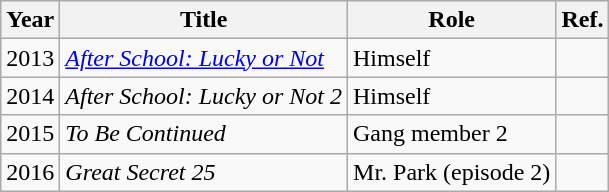<table class="wikitable">
<tr>
<th>Year</th>
<th>Title</th>
<th>Role</th>
<th>Ref.</th>
</tr>
<tr>
<td>2013</td>
<td><em><a href='#'>After School: Lucky or Not</a></em></td>
<td>Himself</td>
<td></td>
</tr>
<tr>
<td>2014</td>
<td><em>After School: Lucky or Not 2</em></td>
<td>Himself</td>
<td></td>
</tr>
<tr>
<td>2015</td>
<td><em>To Be Continued</em></td>
<td>Gang member 2</td>
<td></td>
</tr>
<tr>
<td>2016</td>
<td><em>Great Secret 25</em></td>
<td>Mr. Park (episode 2)</td>
<td></td>
</tr>
</table>
